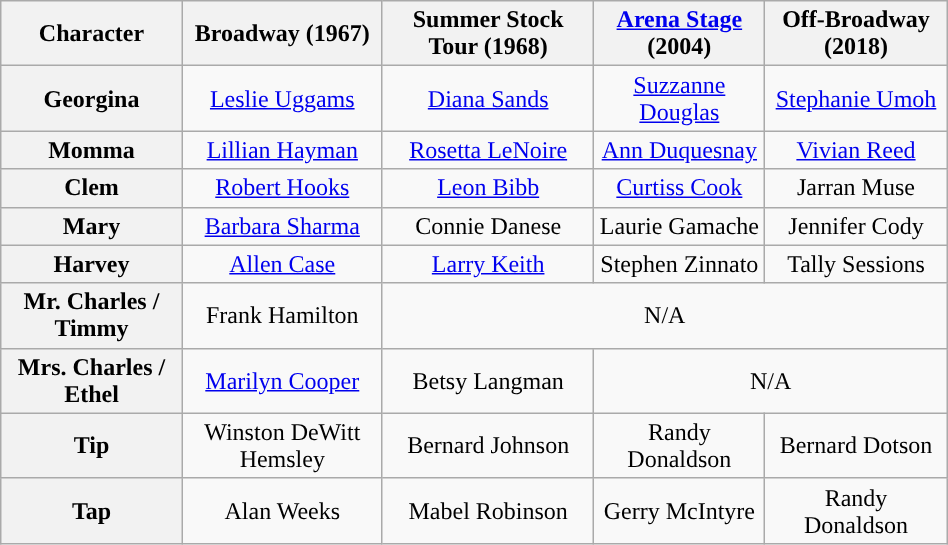<table class="wikitable" style="width:50%; text-align:center">
<tr>
<th scope="col">Character</th>
<th>Broadway (1967)</th>
<th>Summer Stock Tour (1968)</th>
<th><a href='#'>Arena Stage</a> (2004)</th>
<th>Off-Broadway (2018)</th>
</tr>
<tr>
<th>Georgina</th>
<td colspan="1"><a href='#'>Leslie Uggams</a></td>
<td colspan="1"><a href='#'>Diana Sands</a></td>
<td colspan="1"><a href='#'>Suzzanne Douglas</a></td>
<td colspan="1"><a href='#'>Stephanie Umoh</a></td>
</tr>
<tr>
<th>Momma</th>
<td colspan="1”"><a href='#'>Lillian Hayman</a></td>
<td colspan="1”"><a href='#'>Rosetta LeNoire</a></td>
<td colspan="1”"><a href='#'>Ann Duquesnay</a></td>
<td colspan="1”"><a href='#'>Vivian Reed</a></td>
</tr>
<tr>
<th>Clem</th>
<td colspan="1”"><a href='#'>Robert Hooks</a></td>
<td colspan="1”"><a href='#'>Leon Bibb</a></td>
<td colspan="1”"><a href='#'>Curtiss Cook</a></td>
<td colspan="1”">Jarran Muse</td>
</tr>
<tr>
<th>Mary</th>
<td colspan="1"><a href='#'>Barbara Sharma</a></td>
<td colspan="1">Connie Danese</td>
<td colspan="1">Laurie Gamache</td>
<td colspan="1">Jennifer Cody</td>
</tr>
<tr>
<th>Harvey</th>
<td colspan="1"><a href='#'>Allen Case</a></td>
<td colspan="1"><a href='#'>Larry Keith</a></td>
<td colspan="1">Stephen Zinnato</td>
<td colspan="1">Tally Sessions</td>
</tr>
<tr>
<th>Mr. Charles / Timmy</th>
<td colspan="1">Frank Hamilton</td>
<td colspan="3">N/A</td>
</tr>
<tr>
<th>Mrs. Charles / Ethel</th>
<td colspan="1"><a href='#'>Marilyn Cooper</a></td>
<td colspan="1">Betsy Langman</td>
<td colspan="2">N/A</td>
</tr>
<tr>
<th>Tip</th>
<td colspan="1">Winston DeWitt Hemsley</td>
<td colspan="1">Bernard Johnson</td>
<td colspan="1">Randy Donaldson</td>
<td colspan="1">Bernard Dotson</td>
</tr>
<tr>
<th>Tap</th>
<td colspan="1">Alan Weeks</td>
<td colspan="1">Mabel Robinson</td>
<td colspan="1">Gerry McIntyre</td>
<td colspan="1">Randy Donaldson</td>
</tr>
</table>
